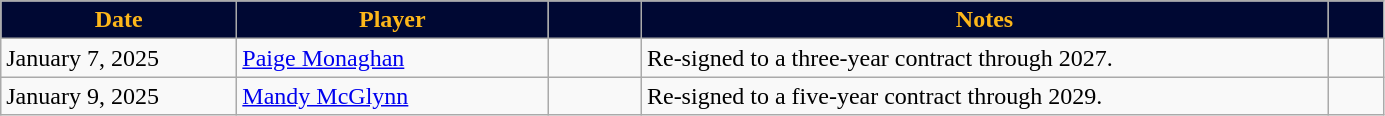<table class="wikitable sortable" style="text-align:left;">
<tr>
<th style="background:#000833; color:#FDB71A; width:150px;" data-sort-type="date">Date</th>
<th style="background:#000833; color:#FDB71A; width:200px;">Player</th>
<th style="background:#000833; color:#FDB71A; width:55px;"></th>
<th style="background:#000833; color:#FDB71A; width:450px;">Notes</th>
<th style="background:#000833; color:#FDB71A; width:30px;"></th>
</tr>
<tr>
<td>January 7, 2025</td>
<td> <a href='#'>Paige Monaghan</a></td>
<td align="center"></td>
<td>Re-signed to a three-year contract through 2027.</td>
<td></td>
</tr>
<tr>
<td>January 9, 2025</td>
<td> <a href='#'>Mandy McGlynn</a></td>
<td></td>
<td>Re-signed to a five-year contract through 2029.</td>
<td></td>
</tr>
</table>
